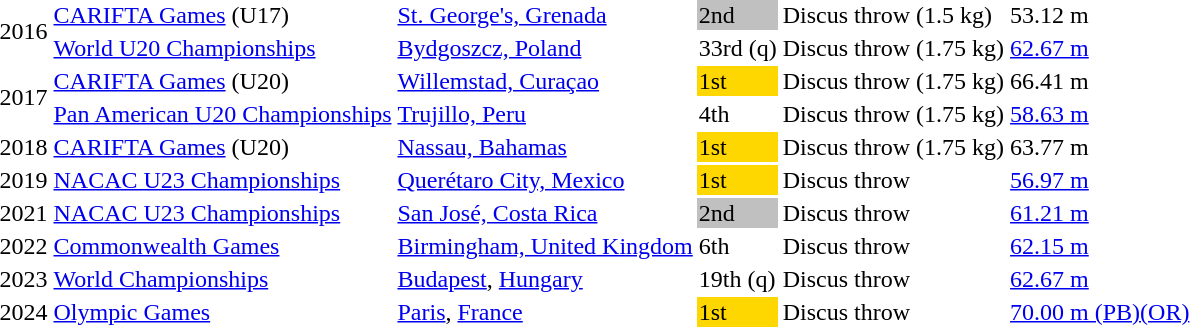<table>
<tr>
<td rowspan=2>2016</td>
<td><a href='#'>CARIFTA Games</a> (U17)</td>
<td><a href='#'>St. George's, Grenada</a></td>
<td bgcolor=silver>2nd</td>
<td>Discus throw (1.5 kg)</td>
<td>53.12 m</td>
</tr>
<tr>
<td><a href='#'>World U20 Championships</a></td>
<td><a href='#'>Bydgoszcz, Poland</a></td>
<td>33rd (q)</td>
<td>Discus throw (1.75 kg)</td>
<td><a href='#'>62.67 m</a></td>
</tr>
<tr>
<td rowspan=2>2017</td>
<td><a href='#'>CARIFTA Games</a> (U20)</td>
<td><a href='#'>Willemstad, Curaçao</a></td>
<td bgcolor=gold>1st</td>
<td>Discus throw (1.75 kg)</td>
<td>66.41 m</td>
</tr>
<tr>
<td><a href='#'>Pan American U20 Championships</a></td>
<td><a href='#'>Trujillo, Peru</a></td>
<td>4th</td>
<td>Discus throw (1.75 kg)</td>
<td><a href='#'>58.63 m</a></td>
</tr>
<tr>
<td>2018</td>
<td><a href='#'>CARIFTA Games</a> (U20)</td>
<td><a href='#'>Nassau, Bahamas</a></td>
<td bgcolor=gold>1st</td>
<td>Discus throw (1.75 kg)</td>
<td>63.77 m</td>
</tr>
<tr>
<td>2019</td>
<td><a href='#'>NACAC U23 Championships</a></td>
<td><a href='#'>Querétaro City, Mexico</a></td>
<td bgcolor=gold>1st</td>
<td>Discus throw</td>
<td><a href='#'>56.97 m</a></td>
</tr>
<tr>
<td>2021</td>
<td><a href='#'>NACAC U23 Championships</a></td>
<td><a href='#'>San José, Costa Rica</a></td>
<td bgcolor=silver>2nd</td>
<td>Discus throw</td>
<td><a href='#'>61.21 m</a></td>
</tr>
<tr>
<td>2022</td>
<td><a href='#'>Commonwealth Games</a></td>
<td><a href='#'>Birmingham, United Kingdom</a></td>
<td>6th</td>
<td>Discus throw</td>
<td><a href='#'>62.15 m</a></td>
</tr>
<tr>
<td>2023</td>
<td><a href='#'>World Championships</a></td>
<td><a href='#'>Budapest</a>, <a href='#'>Hungary</a></td>
<td>19th (q)</td>
<td>Discus throw</td>
<td><a href='#'>62.67 m</a></td>
</tr>
<tr>
<td>2024</td>
<td><a href='#'>Olympic Games</a></td>
<td><a href='#'>Paris</a>, <a href='#'>France</a></td>
<td bgcolor=gold>1st</td>
<td>Discus throw</td>
<td><a href='#'>70.00 m (PB)(OR)</a></td>
</tr>
</table>
